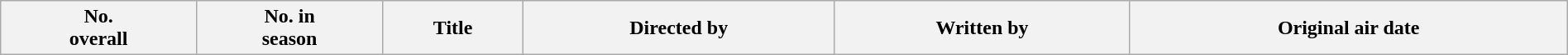<table class="wikitable plainrowheaders" style="width:100%; style="background:#fff;">
<tr>
<th style="background:#;">No.<br>overall</th>
<th style="background:#;">No. in<br>season</th>
<th style="background:#;">Title</th>
<th style="background:#;">Directed by</th>
<th style="background:#;">Written by</th>
<th style="background:#;">Original air date<br>





</th>
</tr>
</table>
